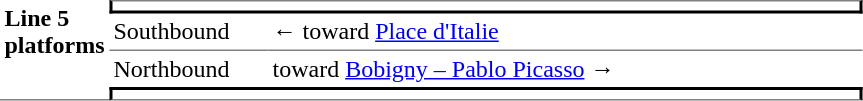<table border=0 cellspacing=0 cellpadding=3>
<tr>
<td style="border-bottom:solid 1px gray;" width=50 rowspan=10 valign=top><strong>Line 5 platforms</strong></td>
<td style="border-top:solid 1px gray;border-right:solid 2px black;border-left:solid 2px black;border-bottom:solid 2px black;text-align:center;" colspan=2></td>
</tr>
<tr>
<td style="border-bottom:solid 1px gray;" width=100>Southbound</td>
<td style="border-bottom:solid 1px gray;" width=390>←   toward <a href='#'>Place d'Italie</a> </td>
</tr>
<tr>
<td>Northbound</td>
<td>   toward <a href='#'>Bobigny – Pablo Picasso</a>  →</td>
</tr>
<tr>
<td style="border-top:solid 2px black;border-right:solid 2px black;border-left:solid 2px black;border-bottom:solid 1px gray;text-align:center;" colspan=2></td>
</tr>
</table>
